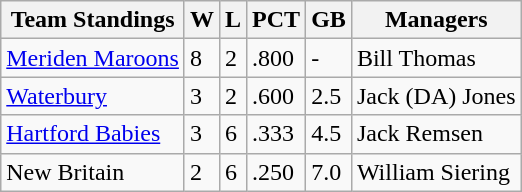<table class="wikitable">
<tr>
<th>Team Standings</th>
<th>W</th>
<th>L</th>
<th>PCT</th>
<th>GB</th>
<th>Managers</th>
</tr>
<tr>
<td><a href='#'>Meriden Maroons</a></td>
<td>8</td>
<td>2</td>
<td>.800</td>
<td>-</td>
<td>Bill Thomas</td>
</tr>
<tr>
<td><a href='#'>Waterbury</a></td>
<td>3</td>
<td>2</td>
<td>.600</td>
<td>2.5</td>
<td>Jack (DA) Jones</td>
</tr>
<tr>
<td><a href='#'>Hartford Babies</a></td>
<td>3</td>
<td>6</td>
<td>.333</td>
<td>4.5</td>
<td>Jack Remsen</td>
</tr>
<tr>
<td>New Britain</td>
<td>2</td>
<td>6</td>
<td>.250</td>
<td>7.0</td>
<td>William Siering</td>
</tr>
</table>
